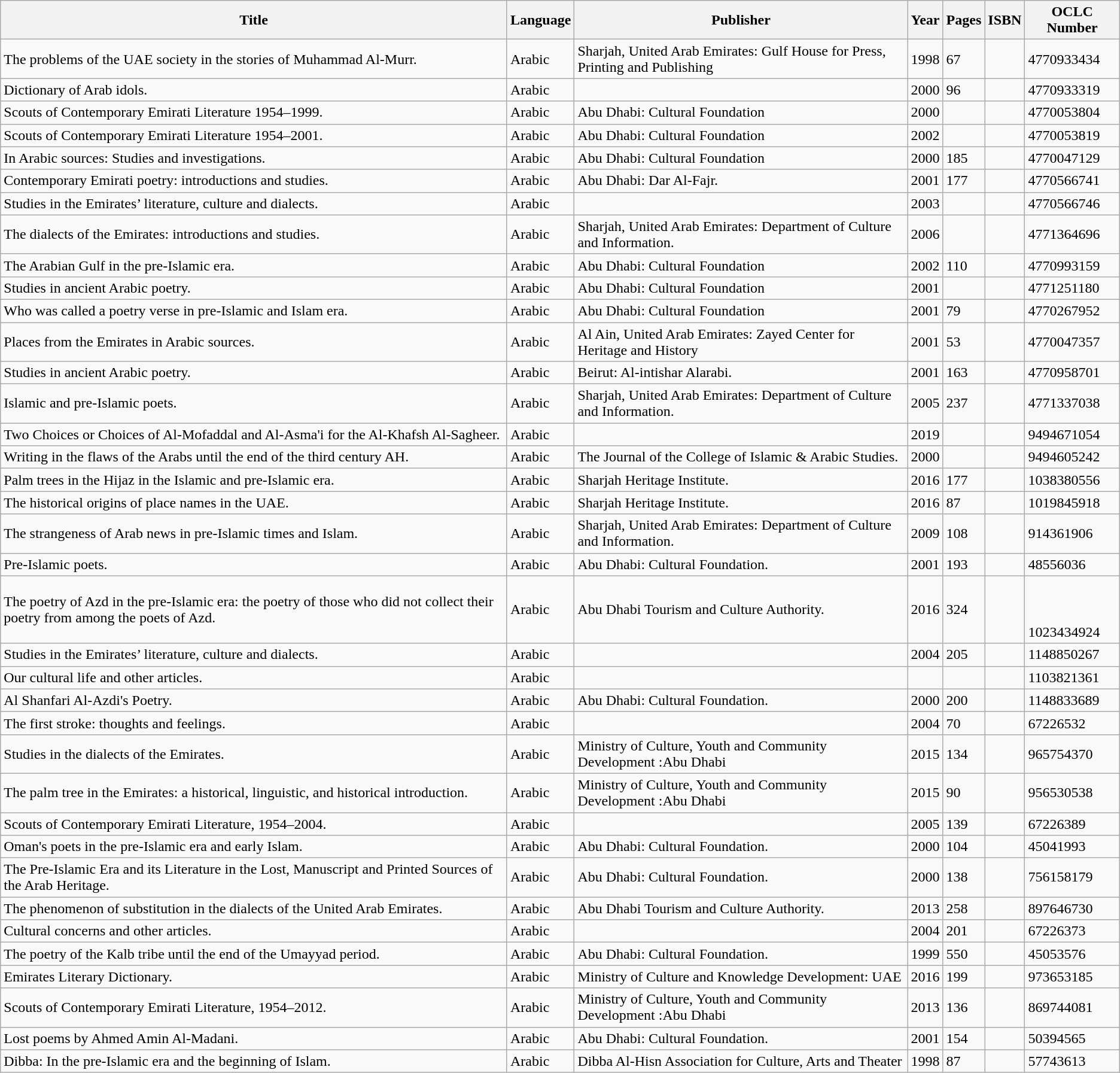<table class="wikitable">
<tr>
<th>Title</th>
<th>Language</th>
<th>Publisher</th>
<th>Year</th>
<th>Pages</th>
<th>ISBN</th>
<th>OCLC Number</th>
</tr>
<tr>
<td>The problems of the UAE society in the stories of Muhammad Al-Murr.</td>
<td>Arabic</td>
<td>Sharjah, United Arab Emirates: Gulf House for Press, Printing and Publishing</td>
<td>1998</td>
<td>67</td>
<td></td>
<td>4770933434</td>
</tr>
<tr>
<td>Dictionary of Arab idols.</td>
<td>Arabic</td>
<td></td>
<td>2000</td>
<td>96</td>
<td></td>
<td>4770933319</td>
</tr>
<tr>
<td>Scouts of Contemporary Emirati Literature 1954–1999.</td>
<td>Arabic</td>
<td>Abu Dhabi: Cultural Foundation</td>
<td>2000</td>
<td></td>
<td></td>
<td>4770053804</td>
</tr>
<tr>
<td>Scouts of Contemporary Emirati Literature 1954–2001.</td>
<td>Arabic</td>
<td>Abu Dhabi: Cultural Foundation</td>
<td>2002</td>
<td></td>
<td></td>
<td>4770053819</td>
</tr>
<tr>
<td>In Arabic sources: Studies and investigations.</td>
<td>Arabic</td>
<td>Abu Dhabi: Cultural Foundation</td>
<td>2000</td>
<td>185</td>
<td></td>
<td>4770047129</td>
</tr>
<tr>
<td>Contemporary Emirati poetry: introductions and studies.</td>
<td>Arabic</td>
<td>Abu Dhabi: Dar Al-Fajr.</td>
<td>2001</td>
<td>177</td>
<td></td>
<td>4770566741</td>
</tr>
<tr>
<td>Studies in the Emirates’ literature, culture and dialects.</td>
<td>Arabic</td>
<td></td>
<td>2003</td>
<td></td>
<td></td>
<td>4770566746</td>
</tr>
<tr>
<td>The dialects of the Emirates: introductions and studies.</td>
<td>Arabic</td>
<td>Sharjah, United Arab Emirates: Department of Culture and Information.</td>
<td>2006</td>
<td></td>
<td></td>
<td>4771364696</td>
</tr>
<tr>
<td>The Arabian Gulf in the pre-Islamic era.</td>
<td>Arabic</td>
<td>Abu Dhabi: Cultural Foundation</td>
<td>2002</td>
<td>110</td>
<td></td>
<td>4770993159</td>
</tr>
<tr>
<td>Studies in ancient Arabic poetry.</td>
<td>Arabic</td>
<td>Abu Dhabi: Cultural Foundation</td>
<td>2001</td>
<td></td>
<td></td>
<td>4771251180</td>
</tr>
<tr>
<td>Who was called a poetry verse in pre-Islamic and Islam era.</td>
<td>Arabic</td>
<td>Abu Dhabi: Cultural Foundation</td>
<td>2001</td>
<td>79</td>
<td></td>
<td>4770267952</td>
</tr>
<tr>
<td>Places from the Emirates in Arabic sources.</td>
<td>Arabic</td>
<td>Al Ain, United Arab Emirates: Zayed Center for Heritage and History</td>
<td>2001</td>
<td>53</td>
<td></td>
<td>4770047357</td>
</tr>
<tr>
<td>Studies in ancient Arabic poetry.</td>
<td>Arabic</td>
<td>Beirut: Al-intishar Alarabi.</td>
<td>2001</td>
<td>163</td>
<td></td>
<td>4770958701</td>
</tr>
<tr>
<td>Islamic and pre-Islamic poets.</td>
<td>Arabic</td>
<td>Sharjah, United Arab Emirates: Department of Culture and Information.</td>
<td>2005</td>
<td>237</td>
<td></td>
<td>4771337038</td>
</tr>
<tr>
<td>Two Choices or Choices of Al-Mofaddal and Al-Asma'i for the Al-Khafsh Al-Sagheer.</td>
<td>Arabic</td>
<td></td>
<td>2019</td>
<td></td>
<td></td>
<td>9494671054</td>
</tr>
<tr>
<td>Writing in the flaws of the Arabs until the end of the third century AH.</td>
<td>Arabic</td>
<td>The Journal of the College of Islamic & Arabic Studies.</td>
<td>2000</td>
<td></td>
<td></td>
<td>9494605242</td>
</tr>
<tr>
<td>Palm trees in the Hijaz in the Islamic and pre-Islamic era.</td>
<td>Arabic</td>
<td>Sharjah Heritage Institute.</td>
<td>2016</td>
<td>177</td>
<td></td>
<td>1038380556</td>
</tr>
<tr>
<td>The historical origins of place names in the UAE.</td>
<td>Arabic</td>
<td>Sharjah Heritage Institute.</td>
<td>2016</td>
<td>87</td>
<td></td>
<td>1019845918</td>
</tr>
<tr>
<td>The strangeness of Arab news in pre-Islamic times and Islam.</td>
<td>Arabic</td>
<td>Sharjah, United Arab Emirates: Department of Culture and Information.</td>
<td>2009</td>
<td>108</td>
<td></td>
<td>914361906</td>
</tr>
<tr>
<td>Pre-Islamic poets.</td>
<td>Arabic</td>
<td>Abu Dhabi: Cultural Foundation.</td>
<td>2001</td>
<td>193</td>
<td></td>
<td>48556036</td>
</tr>
<tr>
<td>The poetry of Azd in the pre-Islamic era: the poetry of those who did not collect their poetry from among the poets of Azd.</td>
<td>Arabic</td>
<td>Abu Dhabi Tourism and Culture Authority.</td>
<td>2016</td>
<td>324</td>
<td></td>
<td><br><table class="wikitable">
</table>
1023434924</td>
</tr>
<tr>
<td>Studies in the Emirates’ literature, culture and dialects.</td>
<td>Arabic</td>
<td></td>
<td>2004</td>
<td>205</td>
<td></td>
<td>1148850267</td>
</tr>
<tr>
<td>Our cultural life and other articles.</td>
<td>Arabic</td>
<td></td>
<td></td>
<td></td>
<td></td>
<td>1103821361</td>
</tr>
<tr>
<td>Al Shanfari Al-Azdi's Poetry.</td>
<td>Arabic</td>
<td>Abu Dhabi: Cultural Foundation.</td>
<td>2000</td>
<td>200</td>
<td></td>
<td>1148833689</td>
</tr>
<tr>
<td>The first stroke: thoughts and feelings.</td>
<td>Arabic</td>
<td></td>
<td>2004</td>
<td>70</td>
<td></td>
<td>67226532</td>
</tr>
<tr>
<td>Studies in the dialects of the Emirates.</td>
<td>Arabic</td>
<td>Ministry of Culture, Youth and Community Development :Abu Dhabi</td>
<td>2015</td>
<td>134</td>
<td></td>
<td>965754370</td>
</tr>
<tr>
<td>The palm tree in the Emirates: a historical, linguistic, and historical introduction.</td>
<td>Arabic</td>
<td>Ministry of Culture, Youth and Community Development :Abu Dhabi</td>
<td>2015</td>
<td>90</td>
<td></td>
<td>956530538</td>
</tr>
<tr>
<td>Scouts of Contemporary Emirati Literature, 1954–2004.</td>
<td>Arabic</td>
<td></td>
<td>2005</td>
<td>139</td>
<td></td>
<td>67226389</td>
</tr>
<tr>
<td>Oman's poets in the pre-Islamic era and early Islam.</td>
<td>Arabic</td>
<td>Abu Dhabi: Cultural Foundation.</td>
<td>2000</td>
<td>104</td>
<td></td>
<td>45041993</td>
</tr>
<tr>
<td>The Pre-Islamic Era and its Literature in the Lost, Manuscript and Printed Sources of the Arab Heritage.</td>
<td>Arabic</td>
<td>Abu Dhabi: Cultural Foundation.</td>
<td>2000</td>
<td>138</td>
<td></td>
<td>756158179</td>
</tr>
<tr>
<td>The phenomenon of substitution in the dialects of the United Arab Emirates.</td>
<td>Arabic</td>
<td>Abu Dhabi Tourism and Culture Authority.</td>
<td>2013</td>
<td>258</td>
<td></td>
<td>897646730</td>
</tr>
<tr>
<td>Cultural concerns and other articles.</td>
<td>Arabic</td>
<td></td>
<td>2004</td>
<td>201</td>
<td></td>
<td>67226373</td>
</tr>
<tr>
<td>The poetry of the Kalb tribe until the end of the Umayyad period.</td>
<td>Arabic</td>
<td>Abu Dhabi: Cultural Foundation.</td>
<td>1999</td>
<td>550</td>
<td></td>
<td>45053576</td>
</tr>
<tr>
<td>Emirates Literary Dictionary.</td>
<td>Arabic</td>
<td>Ministry of Culture and Knowledge Development: UAE</td>
<td>2016</td>
<td>199</td>
<td></td>
<td>973653185</td>
</tr>
<tr>
<td>Scouts of Contemporary Emirati Literature, 1954–2012.</td>
<td>Arabic</td>
<td>Ministry of Culture, Youth and Community Development :Abu Dhabi</td>
<td>2013</td>
<td>136</td>
<td></td>
<td>869744081</td>
</tr>
<tr>
<td>Lost poems by Ahmed Amin Al-Madani.</td>
<td>Arabic</td>
<td>Abu Dhabi: Cultural Foundation.</td>
<td>2001</td>
<td>154</td>
<td></td>
<td>50394565</td>
</tr>
<tr>
<td>Dibba: In the pre-Islamic era and the beginning of Islam.</td>
<td>Arabic</td>
<td>Dibba Al-Hisn Association for Culture, Arts and Theater</td>
<td>1998</td>
<td>87</td>
<td></td>
<td>57743613</td>
</tr>
</table>
